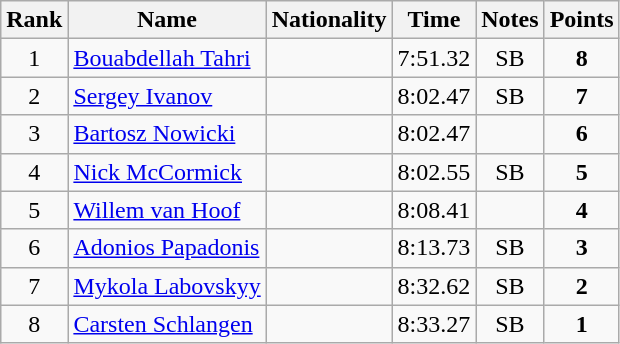<table class="wikitable sortable" style="text-align:center">
<tr>
<th>Rank</th>
<th>Name</th>
<th>Nationality</th>
<th>Time</th>
<th>Notes</th>
<th>Points</th>
</tr>
<tr>
<td>1</td>
<td align=left><a href='#'>Bouabdellah Tahri</a></td>
<td align=left></td>
<td>7:51.32</td>
<td>SB</td>
<td><strong>8</strong></td>
</tr>
<tr>
<td>2</td>
<td align=left><a href='#'>Sergey Ivanov</a></td>
<td align=left></td>
<td>8:02.47</td>
<td>SB</td>
<td><strong>7</strong></td>
</tr>
<tr>
<td>3</td>
<td align=left><a href='#'>Bartosz Nowicki</a></td>
<td align=left></td>
<td>8:02.47</td>
<td></td>
<td><strong>6</strong></td>
</tr>
<tr>
<td>4</td>
<td align=left><a href='#'>Nick McCormick</a></td>
<td align=left></td>
<td>8:02.55</td>
<td>SB</td>
<td><strong>5</strong></td>
</tr>
<tr>
<td>5</td>
<td align=left><a href='#'>Willem van Hoof</a></td>
<td align=left></td>
<td>8:08.41</td>
<td></td>
<td><strong>4</strong></td>
</tr>
<tr>
<td>6</td>
<td align=left><a href='#'>Adonios Papadonis</a></td>
<td align=left></td>
<td>8:13.73</td>
<td>SB</td>
<td><strong>3</strong></td>
</tr>
<tr>
<td>7</td>
<td align=left><a href='#'>Mykola Labovskyy</a></td>
<td align=left></td>
<td>8:32.62</td>
<td>SB</td>
<td><strong>2</strong></td>
</tr>
<tr>
<td>8</td>
<td align=left><a href='#'>Carsten Schlangen</a></td>
<td align=left></td>
<td>8:33.27</td>
<td>SB</td>
<td><strong>1</strong></td>
</tr>
</table>
